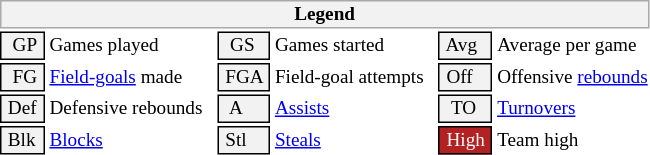<table class="toccolours" style="font-size: 80%; white-space: nowrap;">
<tr>
<th colspan="6" style="background-color: #F2F2F2; border: 1px solid #AAAAAA;">Legend</th>
</tr>
<tr>
<td style="background-color: #F2F2F2; border: 1px solid black;">  GP </td>
<td>Games played</td>
<td style="background-color: #F2F2F2; border: 1px solid black">  GS </td>
<td>Games started</td>
<td style="background-color: #F2F2F2; border: 1px solid black"> Avg </td>
<td>Average per game</td>
</tr>
<tr>
<td style="background-color: #F2F2F2; border: 1px solid black">  FG </td>
<td style="padding-right: 8px"><a href='#'>Field-goals</a> made</td>
<td style="background-color: #F2F2F2; border: 1px solid black"> FGA </td>
<td style="padding-right: 8px">Field-goal attempts</td>
<td style="background-color: #F2F2F2; border: 1px solid black;"> Off </td>
<td>Offensive <a href='#'>rebounds</a></td>
</tr>
<tr>
<td style="background-color: #F2F2F2; border: 1px solid black;"> Def </td>
<td style="padding-right: 8px">Defensive rebounds</td>
<td style="background-color: #F2F2F2; border: 1px solid black">  A </td>
<td style="padding-right: 8px"><a href='#'>Assists</a></td>
<td style="background-color: #F2F2F2; border: 1px solid black">  TO</td>
<td><a href='#'>Turnovers</a></td>
</tr>
<tr>
<td style="background-color: #F2F2F2; border: 1px solid black;"> Blk </td>
<td><a href='#'>Blocks</a></td>
<td style="background-color: #F2F2F2; border: 1px solid black"> Stl </td>
<td><a href='#'>Steals</a></td>
<td style="background:#B22222; color:#ffffff; border: 1px solid black"> High </td>
<td>Team high</td>
</tr>
<tr>
</tr>
</table>
